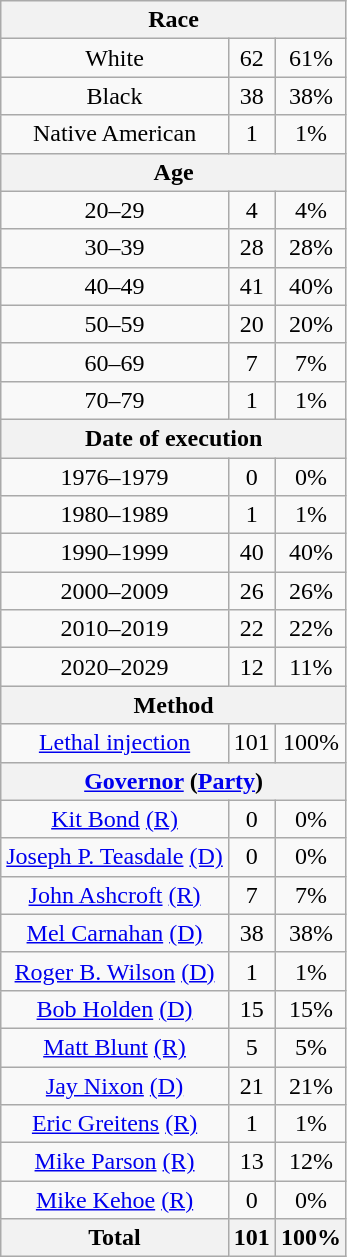<table class="wikitable" style="text-align:center;">
<tr>
<th colspan="3">Race</th>
</tr>
<tr>
<td>White</td>
<td>62</td>
<td>61%</td>
</tr>
<tr>
<td>Black</td>
<td>38</td>
<td>38%</td>
</tr>
<tr>
<td>Native American</td>
<td>1</td>
<td>1%</td>
</tr>
<tr>
<th colspan="3">Age</th>
</tr>
<tr>
<td>20–29</td>
<td>4</td>
<td>4%</td>
</tr>
<tr>
<td>30–39</td>
<td>28</td>
<td>28%</td>
</tr>
<tr>
<td>40–49</td>
<td>41</td>
<td>40%</td>
</tr>
<tr>
<td>50–59</td>
<td>20</td>
<td>20%</td>
</tr>
<tr>
<td>60–69</td>
<td>7</td>
<td>7%</td>
</tr>
<tr>
<td>70–79</td>
<td>1</td>
<td>1%</td>
</tr>
<tr>
<th colspan="3">Date of execution</th>
</tr>
<tr>
<td>1976–1979</td>
<td>0</td>
<td>0%</td>
</tr>
<tr>
<td>1980–1989</td>
<td>1</td>
<td>1%</td>
</tr>
<tr>
<td>1990–1999</td>
<td>40</td>
<td>40%</td>
</tr>
<tr>
<td>2000–2009</td>
<td>26</td>
<td>26%</td>
</tr>
<tr>
<td>2010–2019</td>
<td>22</td>
<td>22%</td>
</tr>
<tr>
<td>2020–2029</td>
<td>12</td>
<td>11%</td>
</tr>
<tr>
<th colspan="3">Method</th>
</tr>
<tr>
<td><a href='#'>Lethal injection</a></td>
<td>101</td>
<td>100%</td>
</tr>
<tr>
<th colspan="3"><a href='#'>Governor</a> (<a href='#'>Party</a>)</th>
</tr>
<tr>
<td><a href='#'>Kit Bond</a> <a href='#'>(R)</a></td>
<td>0</td>
<td>0%</td>
</tr>
<tr>
<td><a href='#'>Joseph P. Teasdale</a> <a href='#'>(D)</a></td>
<td>0</td>
<td>0%</td>
</tr>
<tr>
<td><a href='#'>John Ashcroft</a> <a href='#'>(R)</a></td>
<td>7</td>
<td>7%</td>
</tr>
<tr>
<td><a href='#'>Mel Carnahan</a> <a href='#'>(D)</a></td>
<td>38</td>
<td>38%</td>
</tr>
<tr>
<td><a href='#'>Roger B. Wilson</a> <a href='#'>(D)</a></td>
<td>1</td>
<td>1%</td>
</tr>
<tr>
<td><a href='#'>Bob Holden</a> <a href='#'>(D)</a></td>
<td>15</td>
<td>15%</td>
</tr>
<tr>
<td><a href='#'>Matt Blunt</a> <a href='#'>(R)</a></td>
<td>5</td>
<td>5%</td>
</tr>
<tr>
<td><a href='#'>Jay Nixon</a> <a href='#'>(D)</a></td>
<td>21</td>
<td>21%</td>
</tr>
<tr>
<td><a href='#'>Eric Greitens</a> <a href='#'>(R)</a></td>
<td>1</td>
<td>1%</td>
</tr>
<tr>
<td><a href='#'>Mike Parson</a> <a href='#'>(R)</a></td>
<td>13</td>
<td>12%</td>
</tr>
<tr>
<td><a href='#'>Mike Kehoe</a> <a href='#'>(R)</a></td>
<td>0</td>
<td>0%</td>
</tr>
<tr>
<th>Total</th>
<th>101</th>
<th>100%</th>
</tr>
</table>
